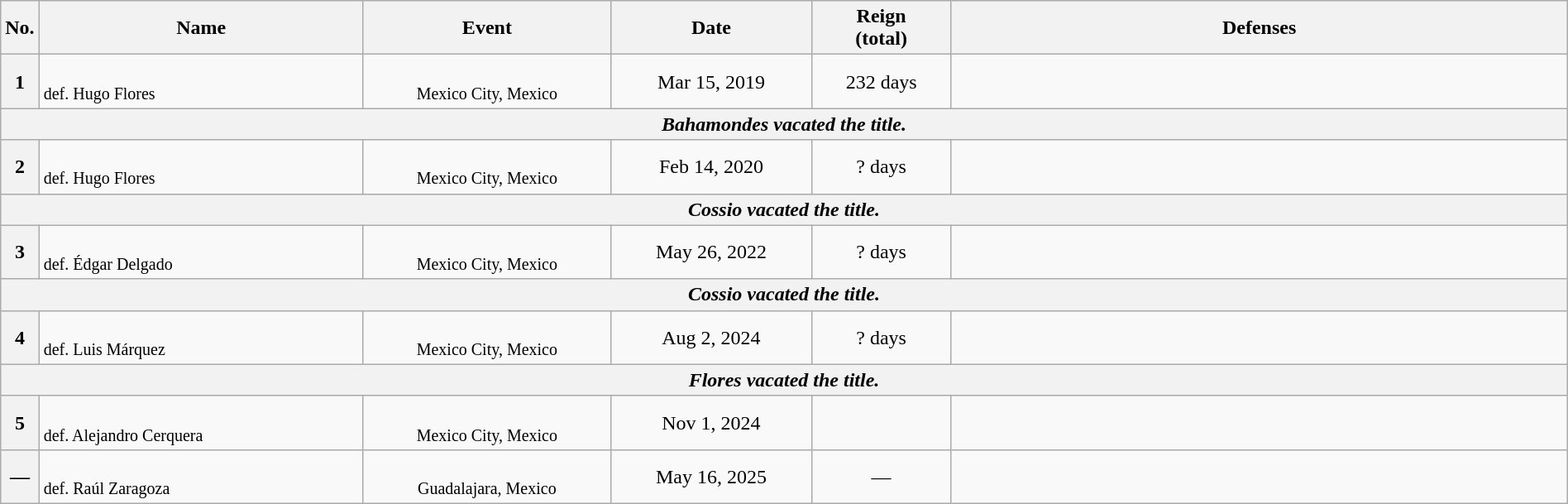<table class="wikitable" style="width:100%; font-size:100%;">
<tr>
<th style= width:1%;">No.</th>
<th style= width:21%;">Name</th>
<th style= width:16%;">Event</th>
<th style=width:13%;">Date</th>
<th style=width:9%;">Reign<br>(total)</th>
<th style= width:49%;">Defenses</th>
</tr>
<tr>
<th>1</th>
<td align=left><br><small>def. Hugo Flores</small></td>
<td align=center><br><small>Mexico City, Mexico</small></td>
<td align=center>Mar 15, 2019</td>
<td align=center>232 days</td>
<td></td>
</tr>
<tr>
<th align="center" colspan="6"><em>Bahamondes vacated the title.</em></th>
</tr>
<tr>
<th>2</th>
<td align=left><br><small>def. Hugo Flores</small></td>
<td align=center><br><small>Mexico City, Mexico</small></td>
<td align=center>Feb 14, 2020</td>
<td align=center>? days</td>
<td><br></td>
</tr>
<tr>
<th align="center" colspan="6"><em>Cossio vacated the title.</em></th>
</tr>
<tr>
<th>3</th>
<td align=left><br><small>def. Édgar Delgado</small></td>
<td align=center><br><small>Mexico City, Mexico</small></td>
<td align=center>May 26, 2022</td>
<td align=center>? days</td>
<td><br></td>
</tr>
<tr>
<th align="center" colspan="6"><em>Cossio vacated the title.</em></th>
</tr>
<tr>
<th>4</th>
<td align=left><br><small>def. Luis Márquez</small></td>
<td align=center><br><small>Mexico City, Mexico</small></td>
<td align=center>Aug 2, 2024</td>
<td align=center>? days</td>
<td></td>
</tr>
<tr>
<th align="center" colspan="6"><em>Flores vacated the title.</em></th>
</tr>
<tr>
<th>5</th>
<td align=left><br><small>def. Alejandro Cerquera</small></td>
<td align=center><br><small>Mexico City, Mexico</small></td>
<td align=center>Nov 1, 2024</td>
<td align=center></td>
<td></td>
</tr>
<tr>
<th>—</th>
<td align=left><br><small>def. Raúl Zaragoza</small></td>
<td align=center><br><small>Guadalajara, Mexico</small></td>
<td align=center>May 16, 2025</td>
<td align=center>—</td>
<td></td>
</tr>
</table>
